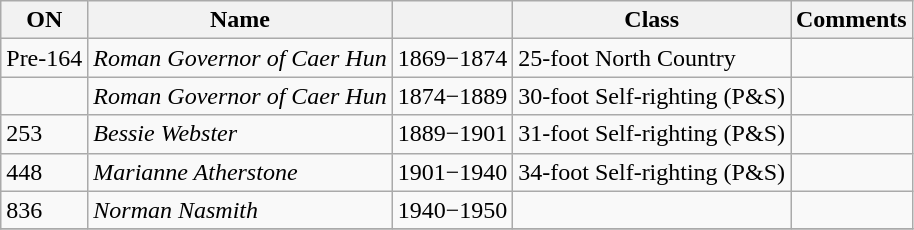<table class="wikitable">
<tr>
<th>ON</th>
<th>Name</th>
<th></th>
<th>Class</th>
<th>Comments</th>
</tr>
<tr>
<td>Pre-164</td>
<td><em>Roman Governor of Caer Hun</em></td>
<td>1869−1874</td>
<td>25-foot North Country</td>
<td></td>
</tr>
<tr>
<td></td>
<td><em>Roman Governor of Caer Hun</em></td>
<td>1874−1889</td>
<td>30-foot Self-righting (P&S)</td>
<td></td>
</tr>
<tr>
<td>253</td>
<td><em>Bessie Webster</em></td>
<td>1889−1901</td>
<td>31-foot Self-righting (P&S)</td>
<td></td>
</tr>
<tr>
<td>448</td>
<td><em>Marianne Atherstone</em></td>
<td>1901−1940</td>
<td>34-foot Self-righting (P&S)</td>
<td></td>
</tr>
<tr>
<td>836</td>
<td><em>Norman Nasmith</em></td>
<td>1940−1950</td>
<td></td>
<td></td>
</tr>
<tr>
</tr>
</table>
